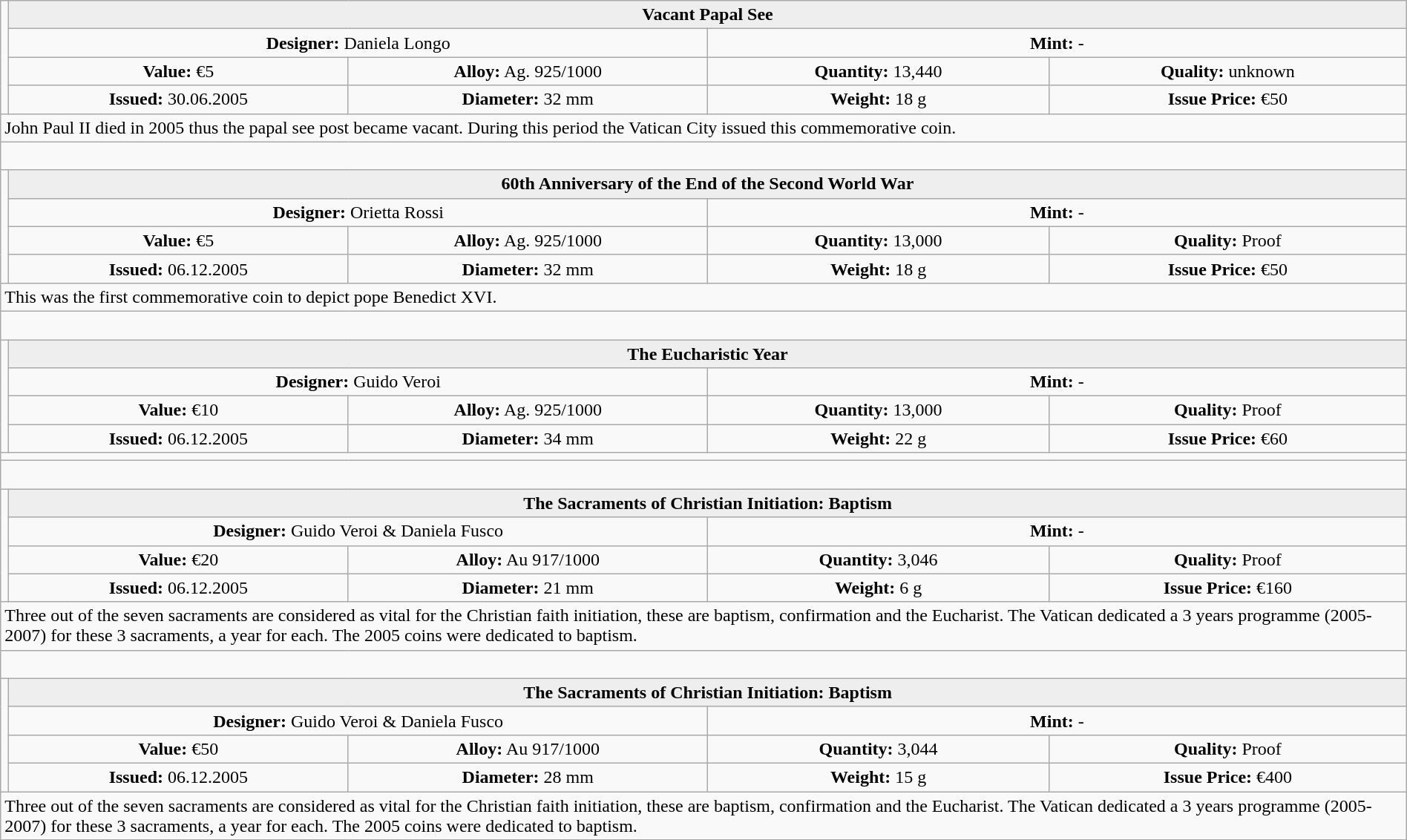<table class="wikitable" width=100%>
<tr>
<td rowspan=4 width="330px" nowrap align=center></td>
<th colspan="4" align=center style="background:#eeeeee;">Vacant Papal See</th>
</tr>
<tr>
<td colspan="2" width="50%" align=center><strong>Designer:</strong> Daniela Longo</td>
<td colspan="2" width="50%" align=center><strong>Mint:</strong> -</td>
</tr>
<tr>
<td align=center><strong>Value:</strong> €5</td>
<td align=center><strong>Alloy:</strong> Ag. 925/1000</td>
<td align=center><strong>Quantity:</strong> 13,440</td>
<td align=center><strong>Quality:</strong> unknown</td>
</tr>
<tr>
<td align=center><strong>Issued:</strong> 30.06.2005</td>
<td align=center><strong>Diameter:</strong> 32 mm</td>
<td align=center><strong>Weight:</strong> 18 g</td>
<td align=center><strong>Issue Price:</strong> €50</td>
</tr>
<tr>
<td colspan="5" align=left>John Paul II died in 2005 thus the papal see post became vacant. During this period the Vatican City issued this commemorative coin.</td>
</tr>
<tr>
<td colspan="5" align=left> </td>
</tr>
<tr>
<td rowspan=4 width="330px" nowrap align=center></td>
<th colspan="4" align=center style="background:#eeeeee;">60th Anniversary of the End of the Second World War</th>
</tr>
<tr>
<td colspan="2" width="50%" align=center><strong>Designer:</strong> Orietta Rossi</td>
<td colspan="2" width="50%" align=center><strong>Mint:</strong> -</td>
</tr>
<tr>
<td align=center><strong>Value:</strong> €5</td>
<td align=center><strong>Alloy:</strong> Ag. 925/1000</td>
<td align=center><strong>Quantity:</strong> 13,000</td>
<td align=center><strong>Quality:</strong> Proof</td>
</tr>
<tr>
<td align=center><strong>Issued:</strong> 06.12.2005</td>
<td align=center><strong>Diameter:</strong> 32 mm</td>
<td align=center><strong>Weight:</strong> 18 g</td>
<td align=center><strong>Issue Price:</strong> €50</td>
</tr>
<tr>
<td colspan="5" align=left>This was the first commemorative coin to depict pope Benedict XVI.</td>
</tr>
<tr>
<td colspan="5" align=left> </td>
</tr>
<tr>
<td rowspan=4 width="330px" nowrap align=center></td>
<th colspan="4" align=center style="background:#eeeeee;">The Eucharistic Year</th>
</tr>
<tr>
<td colspan="2" width="50%" align=center><strong>Designer:</strong> Guido Veroi</td>
<td colspan="2" width="50%" align=center><strong>Mint:</strong> -</td>
</tr>
<tr>
<td align=center><strong>Value:</strong> €10</td>
<td align=center><strong>Alloy:</strong> Ag. 925/1000</td>
<td align=center><strong>Quantity:</strong> 13,000</td>
<td align=center><strong>Quality:</strong> Proof</td>
</tr>
<tr>
<td align=center><strong>Issued:</strong> 06.12.2005</td>
<td align=center><strong>Diameter:</strong> 34 mm</td>
<td align=center><strong>Weight:</strong> 22 g</td>
<td align=center><strong>Issue Price:</strong> €60</td>
</tr>
<tr>
<td colspan="5" align=left></td>
</tr>
<tr>
<td colspan="5" align=left> </td>
</tr>
<tr>
<td rowspan=4 width="330px" nowrap align=center></td>
<th colspan="4" align=center style="background:#eeeeee;">The Sacraments of Christian Initiation: Baptism</th>
</tr>
<tr>
<td colspan="2" width="50%" align=center><strong>Designer:</strong> Guido Veroi & Daniela Fusco</td>
<td colspan="2" width="50%" align=center><strong>Mint:</strong> -</td>
</tr>
<tr>
<td align=center><strong>Value:</strong> €20</td>
<td align=center><strong>Alloy:</strong> Au 917/1000</td>
<td align=center><strong>Quantity:</strong> 3,046</td>
<td align=center><strong>Quality:</strong> Proof</td>
</tr>
<tr>
<td align=center><strong>Issued:</strong> 06.12.2005</td>
<td align=center><strong>Diameter:</strong> 21 mm</td>
<td align=center><strong>Weight:</strong> 6 g</td>
<td align=center><strong>Issue Price:</strong> €160</td>
</tr>
<tr>
<td colspan="5" align=left>Three out of the seven sacraments are considered as vital for the Christian faith initiation, these are baptism, confirmation and the Eucharist. The Vatican dedicated a 3 years programme (2005-2007) for these 3 sacraments, a year for each. The 2005 coins were dedicated to baptism.</td>
</tr>
<tr>
<td colspan="5" align=left> </td>
</tr>
<tr>
<td rowspan=4 width="330px" nowrap align=center></td>
<th colspan="4" align=center style="background:#eeeeee;">The Sacraments of Christian Initiation: Baptism</th>
</tr>
<tr>
<td colspan="2" width="50%" align=center><strong>Designer:</strong> Guido Veroi & Daniela Fusco</td>
<td colspan="2" width="50%" align=center><strong>Mint:</strong> -</td>
</tr>
<tr>
<td align=center><strong>Value:</strong> €50</td>
<td align=center><strong>Alloy:</strong> Au 917/1000</td>
<td align=center><strong>Quantity:</strong> 3,044</td>
<td align=center><strong>Quality:</strong> Proof</td>
</tr>
<tr>
<td align=center><strong>Issued:</strong> 06.12.2005</td>
<td align=center><strong>Diameter:</strong> 28 mm</td>
<td align=center><strong>Weight:</strong> 15 g</td>
<td align=center><strong>Issue Price:</strong> €400</td>
</tr>
<tr>
<td colspan="5" align=left>Three out of the seven sacraments are considered as vital for the Christian faith initiation, these are baptism, confirmation and the Eucharist. The Vatican dedicated a 3 years programme (2005-2007) for these 3 sacraments, a year for each. The 2005 coins were dedicated to baptism.</td>
</tr>
</table>
